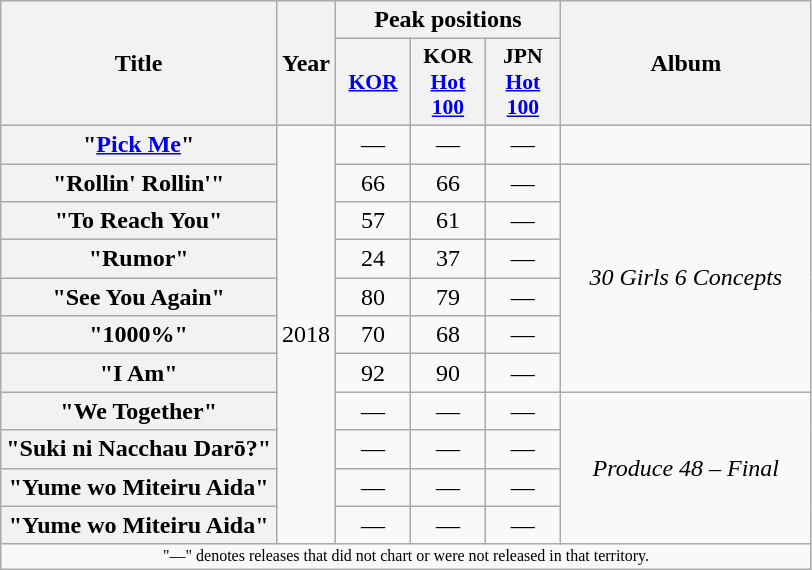<table class="wikitable plainrowheaders" style="text-align:center;">
<tr>
<th rowspan=2>Title</th>
<th rowspan=2>Year</th>
<th scope="col" colspan="3">Peak positions</th>
<th rowspan=2 style="width:10em;">Album</th>
</tr>
<tr>
<th scope="col" style="width:3em;font-size:90%;"><a href='#'>KOR</a><br></th>
<th scope="col" style="width:3em;font-size:90%;">KOR<br><a href='#'>Hot 100</a><br></th>
<th scope="col" style="width:3em;font-size:90%;">JPN<br><a href='#'>Hot 100</a></th>
</tr>
<tr>
<th scope="row">"<a href='#'>Pick Me</a>" </th>
<td rowspan="11">2018</td>
<td>—</td>
<td>—</td>
<td>—</td>
<td></td>
</tr>
<tr>
<th scope="row">"Rollin' Rollin'"</th>
<td>66</td>
<td>66</td>
<td>—</td>
<td rowspan="6"><em>30 Girls 6 Concepts</em></td>
</tr>
<tr>
<th scope="row">"To Reach You" </th>
<td>57</td>
<td>61</td>
<td>—</td>
</tr>
<tr>
<th scope="row">"Rumor"</th>
<td>24</td>
<td>37</td>
<td>—</td>
</tr>
<tr>
<th scope="row">"See You Again" </th>
<td>80</td>
<td>79</td>
<td>—</td>
</tr>
<tr>
<th scope="row">"1000%"</th>
<td>70</td>
<td>68</td>
<td>—</td>
</tr>
<tr>
<th scope="row">"I Am"</th>
<td>92</td>
<td>90</td>
<td>—</td>
</tr>
<tr>
<th scope="row">"We Together" </th>
<td>—</td>
<td>—</td>
<td>—</td>
<td rowspan="4"><em>Produce 48 – Final</em></td>
</tr>
<tr>
<th scope="row">"Suki ni Nacchau Darō?" </th>
<td>—</td>
<td>—</td>
<td>—</td>
</tr>
<tr>
<th scope="row">"Yume wo Miteiru Aida"  </th>
<td>—</td>
<td>—</td>
<td>—</td>
</tr>
<tr>
<th scope="row">"Yume wo Miteiru Aida"  </th>
<td>—</td>
<td>—</td>
<td>—</td>
</tr>
<tr>
<td colspan="16" align="center" style="font-size:8pt">"—" denotes releases that did not chart or were not released in that territory.</td>
</tr>
</table>
